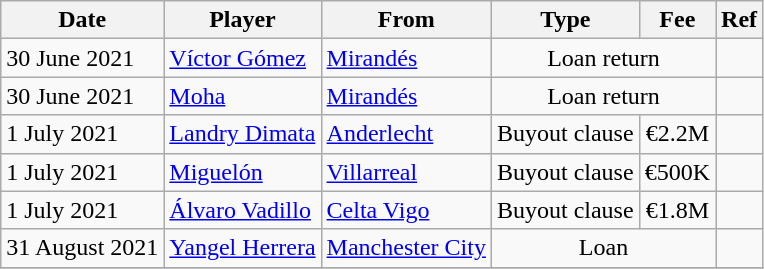<table class="wikitable">
<tr>
<th>Date</th>
<th>Player</th>
<th>From</th>
<th>Type</th>
<th>Fee</th>
<th>Ref</th>
</tr>
<tr>
<td>30 June 2021</td>
<td> <a href='#'>Víctor Gómez</a></td>
<td><a href='#'>Mirandés</a></td>
<td align=center colspan=2>Loan return</td>
<td align=center></td>
</tr>
<tr>
<td>30 June 2021</td>
<td> <a href='#'>Moha</a></td>
<td><a href='#'>Mirandés</a></td>
<td align=center colspan=2>Loan return</td>
<td align=center></td>
</tr>
<tr>
<td>1 July 2021</td>
<td> <a href='#'>Landry Dimata</a></td>
<td> <a href='#'>Anderlecht</a></td>
<td align=center>Buyout clause</td>
<td align=center>€2.2M</td>
<td align=center></td>
</tr>
<tr>
<td>1 July 2021</td>
<td> <a href='#'>Miguelón</a></td>
<td><a href='#'>Villarreal</a></td>
<td align=center>Buyout clause</td>
<td align=center>€500K</td>
<td align=center></td>
</tr>
<tr>
<td>1 July 2021</td>
<td> <a href='#'>Álvaro Vadillo</a></td>
<td><a href='#'>Celta Vigo</a></td>
<td align=center>Buyout clause</td>
<td align=center>€1.8M</td>
<td align=center></td>
</tr>
<tr>
<td>31 August 2021</td>
<td> <a href='#'>Yangel Herrera</a></td>
<td> <a href='#'>Manchester City</a></td>
<td align=center colspan=2>Loan</td>
<td align=center></td>
</tr>
<tr>
</tr>
</table>
